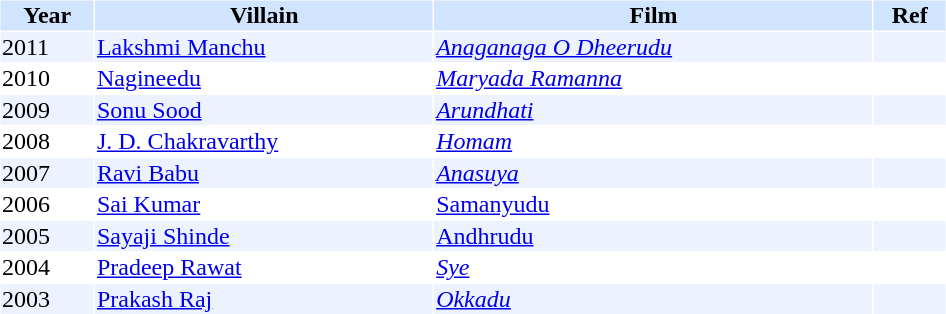<table cellspacing="1" cellpadding="1" border="0" width="50%">
<tr bgcolor="#d1e4fd">
<th>Year</th>
<th>Villain</th>
<th>Film</th>
<th>Ref</th>
</tr>
<tr bgcolor=#edf3fe>
<td>2011</td>
<td><a href='#'>Lakshmi Manchu</a></td>
<td><em><a href='#'>Anaganaga O Dheerudu</a></em></td>
<td></td>
</tr>
<tr>
<td>2010</td>
<td><a href='#'>Nagineedu</a></td>
<td><em><a href='#'>Maryada Ramanna</a></em></td>
<td></td>
</tr>
<tr bgcolor=#edf3fe>
<td>2009</td>
<td><a href='#'>Sonu Sood</a></td>
<td><em><a href='#'>Arundhati</a></em></td>
<td></td>
</tr>
<tr>
<td>2008</td>
<td><a href='#'>J. D. Chakravarthy</a></td>
<td><em><a href='#'>Homam</a></em></td>
<td></td>
</tr>
<tr bgcolor=#edf3fe>
<td>2007</td>
<td><a href='#'>Ravi Babu</a></td>
<td><em><a href='#'>Anasuya</a></em></td>
<td></td>
</tr>
<tr>
<td>2006</td>
<td><a href='#'>Sai Kumar</a></td>
<td><a href='#'>Samanyudu</a></td>
<td></td>
</tr>
<tr bgcolor=#edf3fe>
<td>2005</td>
<td><a href='#'>Sayaji Shinde</a></td>
<td><a href='#'>Andhrudu</a></td>
<td></td>
</tr>
<tr>
<td>2004</td>
<td><a href='#'>Pradeep Rawat</a></td>
<td><em><a href='#'>Sye</a></em></td>
<td></td>
</tr>
<tr bgcolor=#edf3fe>
<td>2003</td>
<td><a href='#'>Prakash Raj</a></td>
<td><em><a href='#'>Okkadu</a></em></td>
<td></td>
</tr>
</table>
